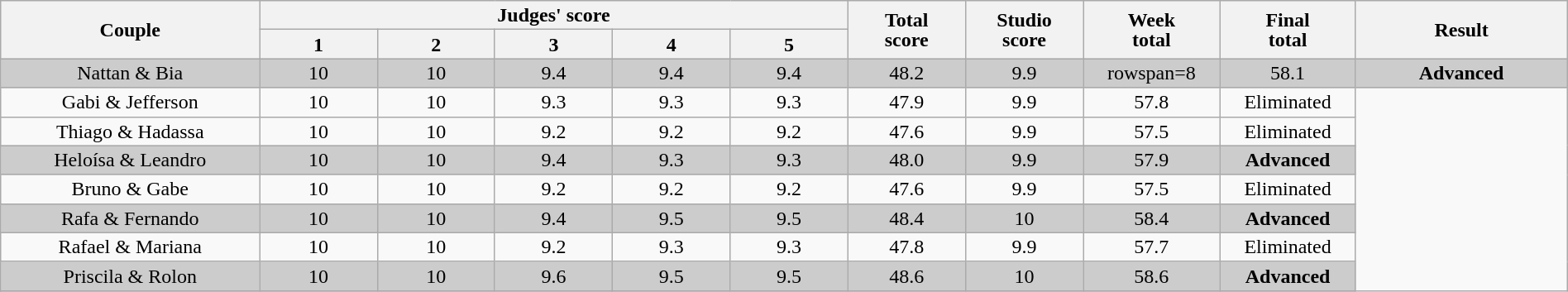<table class="wikitable" style="font-size:100%; line-height:16px; text-align:center" width="100%">
<tr>
<th rowspan=2 width="11.00%">Couple</th>
<th colspan=5 width="25.00%">Judges' score</th>
<th rowspan=2 width="05.00%">Total<br>score</th>
<th rowspan=2 width="05.00%">Studio<br>score</th>
<th rowspan=2 width="05.00%">Week<br>total</th>
<th rowspan=2 width="05.00%">Final<br>total</th>
<th rowspan=2 width="09.00%">Result</th>
</tr>
<tr>
<th width="05.00%">1</th>
<th width="05.00%">2</th>
<th width="05.00%">3</th>
<th width="05.00%">4</th>
<th width="05.00%">5</th>
</tr>
<tr bgcolor="CCCCCC">
<td>Nattan & Bia</td>
<td>10</td>
<td>10</td>
<td>9.4</td>
<td>9.4</td>
<td>9.4</td>
<td>48.2</td>
<td>9.9</td>
<td>rowspan=8 </td>
<td>58.1</td>
<td><strong>Advanced</strong></td>
</tr>
<tr>
<td>Gabi & Jefferson</td>
<td>10</td>
<td>10</td>
<td>9.3</td>
<td>9.3</td>
<td>9.3</td>
<td>47.9</td>
<td>9.9</td>
<td>57.8</td>
<td>Eliminated</td>
</tr>
<tr>
<td>Thiago & Hadassa</td>
<td>10</td>
<td>10</td>
<td>9.2</td>
<td>9.2</td>
<td>9.2</td>
<td>47.6</td>
<td>9.9</td>
<td>57.5</td>
<td>Eliminated</td>
</tr>
<tr bgcolor="CCCCCC">
<td>Heloísa & Leandro</td>
<td>10</td>
<td>10</td>
<td>9.4</td>
<td>9.3</td>
<td>9.3</td>
<td>48.0</td>
<td>9.9</td>
<td>57.9</td>
<td><strong>Advanced</strong></td>
</tr>
<tr>
<td>Bruno & Gabe</td>
<td>10</td>
<td>10</td>
<td>9.2</td>
<td>9.2</td>
<td>9.2</td>
<td>47.6</td>
<td>9.9</td>
<td>57.5</td>
<td>Eliminated</td>
</tr>
<tr bgcolor="CCCCCC">
<td>Rafa & Fernando</td>
<td>10</td>
<td>10</td>
<td>9.4</td>
<td>9.5</td>
<td>9.5</td>
<td>48.4</td>
<td>10</td>
<td>58.4</td>
<td><strong>Advanced</strong></td>
</tr>
<tr>
<td>Rafael & Mariana</td>
<td>10</td>
<td>10</td>
<td>9.2</td>
<td>9.3</td>
<td>9.3</td>
<td>47.8</td>
<td>9.9</td>
<td>57.7</td>
<td>Eliminated</td>
</tr>
<tr bgcolor="CCCCCC">
<td>Priscila & Rolon</td>
<td>10</td>
<td>10</td>
<td>9.6</td>
<td>9.5</td>
<td>9.5</td>
<td>48.6</td>
<td>10</td>
<td>58.6</td>
<td><strong>Advanced</strong></td>
</tr>
<tr>
</tr>
</table>
